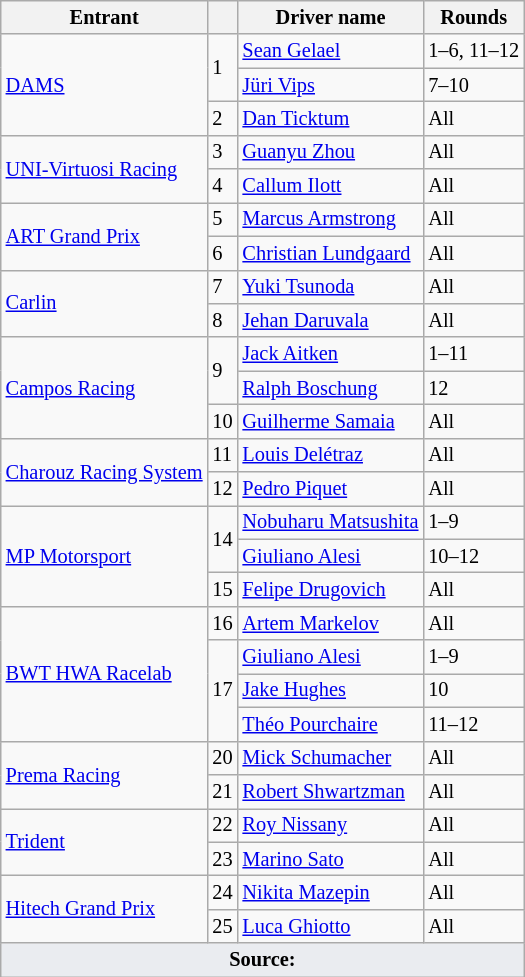<table class="wikitable" style="font-size: 85%">
<tr>
<th>Entrant</th>
<th></th>
<th>Driver name</th>
<th>Rounds</th>
</tr>
<tr>
<td rowspan=3> <a href='#'>DAMS</a></td>
<td id=1 rowspan=2>1</td>
<td> <a href='#'>Sean Gelael</a></td>
<td>1–6, 11–12</td>
</tr>
<tr>
<td> <a href='#'>Jüri Vips</a></td>
<td>7–10</td>
</tr>
<tr>
<td id=2>2</td>
<td> <a href='#'>Dan Ticktum</a></td>
<td>All</td>
</tr>
<tr>
<td rowspan=2> <a href='#'>UNI-Virtuosi Racing</a></td>
<td id=3>3</td>
<td> <a href='#'>Guanyu Zhou</a></td>
<td>All</td>
</tr>
<tr>
<td id=4>4</td>
<td> <a href='#'>Callum Ilott</a></td>
<td>All</td>
</tr>
<tr>
<td rowspan=2> <a href='#'>ART Grand Prix</a></td>
<td id=5>5</td>
<td> <a href='#'>Marcus Armstrong</a></td>
<td>All</td>
</tr>
<tr>
<td id=6>6</td>
<td nowrap> <a href='#'>Christian Lundgaard</a></td>
<td>All</td>
</tr>
<tr>
<td rowspan=2> <a href='#'>Carlin</a></td>
<td id=7>7</td>
<td> <a href='#'>Yuki Tsunoda</a></td>
<td>All</td>
</tr>
<tr>
<td id=8>8</td>
<td> <a href='#'>Jehan Daruvala</a></td>
<td>All</td>
</tr>
<tr>
<td rowspan=3> <a href='#'>Campos Racing</a></td>
<td rowspan=2 id=9>9</td>
<td> <a href='#'>Jack Aitken</a></td>
<td>1–11</td>
</tr>
<tr>
<td> <a href='#'>Ralph Boschung</a></td>
<td>12</td>
</tr>
<tr>
<td id=10>10</td>
<td> <a href='#'>Guilherme Samaia</a></td>
<td>All</td>
</tr>
<tr>
<td rowspan=2 nowrap> <a href='#'>Charouz Racing System</a></td>
<td id=11>11</td>
<td> <a href='#'>Louis Delétraz</a></td>
<td>All</td>
</tr>
<tr>
<td id=12>12</td>
<td> <a href='#'>Pedro Piquet</a></td>
<td>All</td>
</tr>
<tr>
<td rowspan=3> <a href='#'>MP Motorsport</a></td>
<td rowspan=2 id=14>14</td>
<td nowrap> <a href='#'>Nobuharu Matsushita</a></td>
<td>1–9</td>
</tr>
<tr>
<td nowrap> <a href='#'>Giuliano Alesi</a></td>
<td>10–12</td>
</tr>
<tr>
<td id=15>15</td>
<td> <a href='#'>Felipe Drugovich</a></td>
<td>All</td>
</tr>
<tr>
<td rowspan=4> <a href='#'>BWT HWA Racelab</a></td>
<td id=16>16</td>
<td> <a href='#'>Artem Markelov</a></td>
<td>All</td>
</tr>
<tr>
<td rowspan=3 id=17>17</td>
<td> <a href='#'>Giuliano Alesi</a></td>
<td>1–9</td>
</tr>
<tr>
<td> <a href='#'>Jake Hughes</a></td>
<td>10</td>
</tr>
<tr>
<td> <a href='#'>Théo Pourchaire</a></td>
<td>11–12</td>
</tr>
<tr>
<td rowspan=2 nowrap> <a href='#'>Prema Racing</a></td>
<td id=20>20</td>
<td> <a href='#'>Mick Schumacher</a></td>
<td>All</td>
</tr>
<tr>
<td id=21>21</td>
<td nowrap> <a href='#'>Robert Shwartzman</a></td>
<td>All</td>
</tr>
<tr>
<td rowspan=2 nowrap> <a href='#'>Trident</a></td>
<td id=22>22</td>
<td> <a href='#'>Roy Nissany</a></td>
<td>All</td>
</tr>
<tr>
<td id=23>23</td>
<td> <a href='#'>Marino Sato</a></td>
<td>All</td>
</tr>
<tr>
<td rowspan=2> <a href='#'>Hitech Grand Prix</a></td>
<td id=24>24</td>
<td> <a href='#'>Nikita Mazepin</a></td>
<td>All</td>
</tr>
<tr>
<td id=25>25</td>
<td> <a href='#'>Luca Ghiotto</a></td>
<td>All</td>
</tr>
<tr>
<td colspan=4 style="background-color:#EAECF0; text-align:center"><strong>Source:</strong></td>
</tr>
</table>
